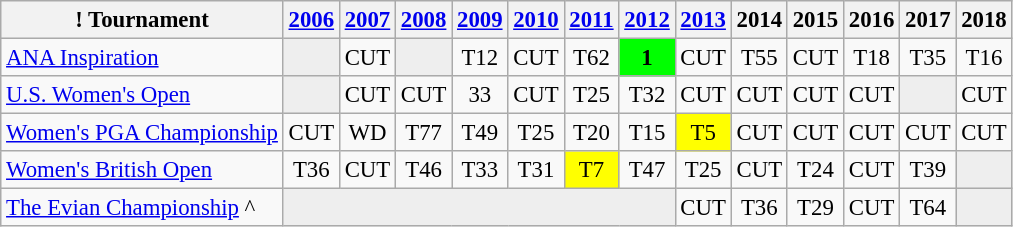<table class="wikitable" style="font-size:95%;text-align:center;">
<tr>
<th>! Tournament</th>
<th><a href='#'>2006</a></th>
<th><a href='#'>2007</a></th>
<th><a href='#'>2008</a></th>
<th><a href='#'>2009</a></th>
<th><a href='#'>2010</a></th>
<th><a href='#'>2011</a></th>
<th><a href='#'>2012</a></th>
<th><a href='#'>2013</a></th>
<th>2014</th>
<th>2015</th>
<th>2016</th>
<th>2017</th>
<th>2018</th>
</tr>
<tr>
<td align=left><a href='#'>ANA Inspiration</a></td>
<td style="background:#eeeeee;"></td>
<td>CUT</td>
<td style="background:#eeeeee;"></td>
<td>T12</td>
<td>CUT</td>
<td>T62</td>
<td style="background:lime"><strong>1</strong></td>
<td>CUT</td>
<td>T55</td>
<td>CUT</td>
<td>T18</td>
<td>T35</td>
<td>T16</td>
</tr>
<tr>
<td align=left><a href='#'>U.S. Women's Open</a></td>
<td style="background:#eeeeee;"></td>
<td>CUT</td>
<td>CUT</td>
<td>33</td>
<td>CUT</td>
<td>T25</td>
<td>T32</td>
<td>CUT</td>
<td>CUT</td>
<td>CUT</td>
<td>CUT</td>
<td style="background:#eeeeee;"></td>
<td>CUT</td>
</tr>
<tr>
<td align=left><a href='#'>Women's PGA Championship</a></td>
<td>CUT</td>
<td>WD</td>
<td>T77</td>
<td>T49</td>
<td>T25</td>
<td>T20</td>
<td>T15</td>
<td style="background:yellow;">T5</td>
<td>CUT</td>
<td>CUT</td>
<td>CUT</td>
<td>CUT</td>
<td>CUT</td>
</tr>
<tr>
<td align=left><a href='#'>Women's British Open</a></td>
<td>T36</td>
<td>CUT</td>
<td>T46</td>
<td>T33</td>
<td>T31</td>
<td style="background:yellow;">T7</td>
<td>T47</td>
<td>T25</td>
<td>CUT</td>
<td>T24</td>
<td>CUT</td>
<td>T39</td>
<td style="background:#eeeeee;"></td>
</tr>
<tr>
<td align=left><a href='#'>The Evian Championship</a> ^</td>
<td style="background:#eeeeee;" colspan=7></td>
<td>CUT</td>
<td>T36</td>
<td>T29</td>
<td>CUT</td>
<td>T64</td>
<td style="background:#eeeeee;"></td>
</tr>
</table>
